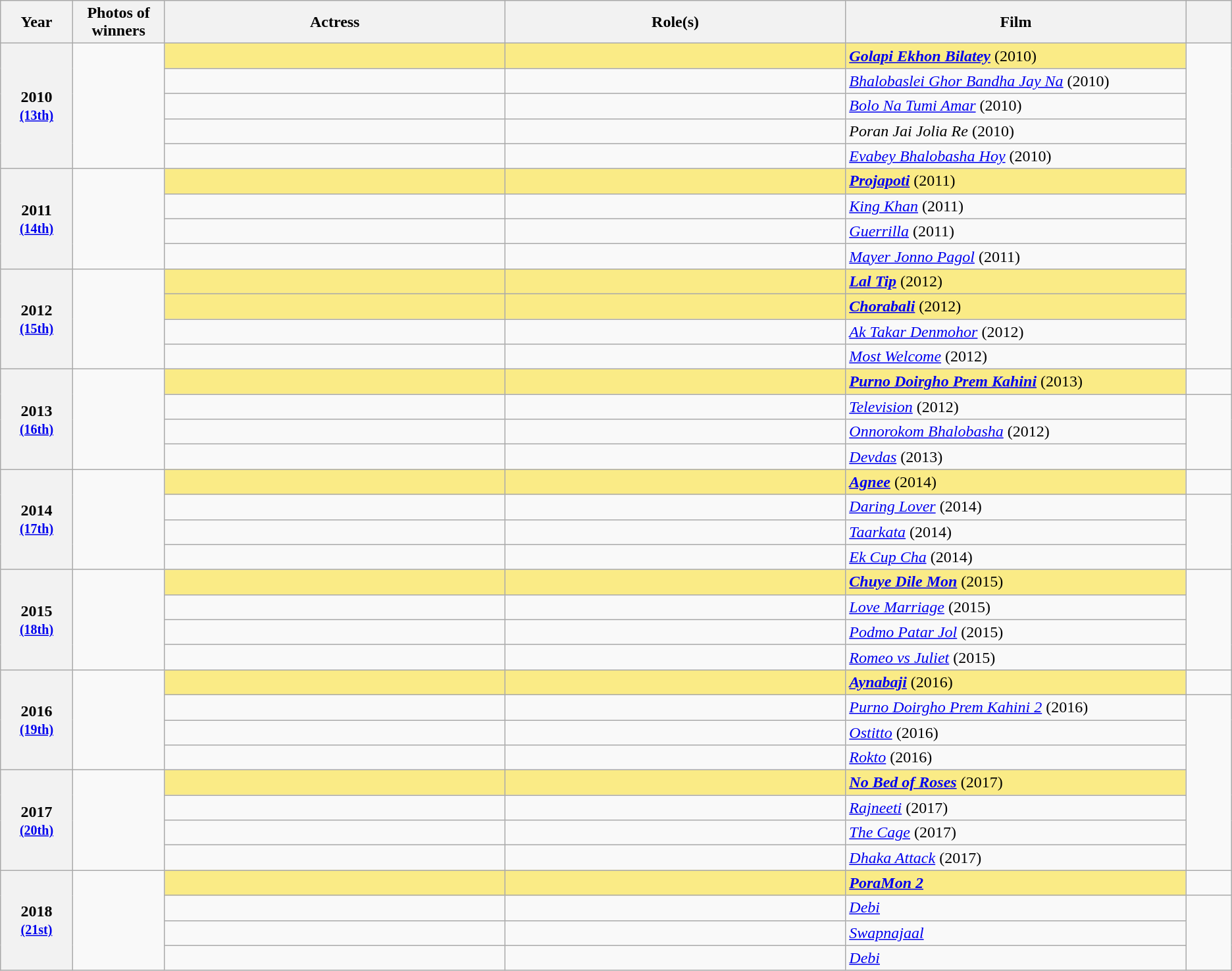<table class="wikitable sortable" style="text-align:left;">
<tr>
<th scope="col" style="width:3%; text-align:center;">Year</th>
<th scope="col" style="width:3%; text-align:center;">Photos of winners</th>
<th scope="col" style="width:15%;text-align:center;">Actress</th>
<th scope="col" style="width:15%;text-align:center;">Role(s)</th>
<th scope="col" style="width:15%;text-align:center;">Film</th>
<th scope="col" style="width:2%;" class="unsortable"></th>
</tr>
<tr>
<th scope="row" rowspan=5 style="text-align:center">2010 <br><small><a href='#'>(13th)</a> </small></th>
<td rowspan=5 style="text-align:center"></td>
<td style="background:#FAEB86;"><strong></strong> </td>
<td style="background:#FAEB86;"><strong></strong></td>
<td style="background:#FAEB86;"><strong><em><a href='#'>Golapi Ekhon Bilatey</a></em></strong> (2010)</td>
</tr>
<tr>
<td></td>
<td></td>
<td><em><a href='#'>Bhalobaslei Ghor Bandha Jay Na</a></em> (2010)</td>
</tr>
<tr>
<td></td>
<td></td>
<td><em><a href='#'>Bolo Na Tumi Amar</a></em> (2010)</td>
</tr>
<tr>
<td></td>
<td></td>
<td><em>Poran Jai Jolia Re</em> (2010)</td>
</tr>
<tr>
<td></td>
<td></td>
<td><em><a href='#'>Evabey Bhalobasha Hoy</a></em> (2010)</td>
</tr>
<tr>
<th scope="row" rowspan=4 style="text-align:center">2011 <br><small><a href='#'>(14th)</a> </small></th>
<td rowspan=4 style="text-align:center"></td>
<td style="background:#FAEB86;"><strong></strong> </td>
<td style="background:#FAEB86;"><strong></strong></td>
<td style="background:#FAEB86;"><strong><em><a href='#'>Projapoti</a></em></strong> (2011)</td>
</tr>
<tr>
<td></td>
<td></td>
<td><em><a href='#'>King Khan</a></em> (2011)</td>
</tr>
<tr>
<td></td>
<td></td>
<td><em><a href='#'>Guerrilla</a></em> (2011)</td>
</tr>
<tr>
<td></td>
<td></td>
<td><em><a href='#'>Mayer Jonno Pagol</a></em> (2011)</td>
</tr>
<tr>
<th scope="row" rowspan=4 style="text-align:center">2012 <br><small><a href='#'>(15th)</a> </small></th>
<td rowspan=4 style="text-align:center"></td>
<td style="background:#FAEB86;"><strong></strong> </td>
<td style="background:#FAEB86;"><strong></strong></td>
<td style="background:#FAEB86;"><strong><em><a href='#'>Lal Tip</a></em></strong> (2012)</td>
</tr>
<tr>
<td style="background:#FAEB86;"><strong></strong> </td>
<td style="background:#FAEB86;"><strong></strong></td>
<td style="background:#FAEB86;"><strong><em><a href='#'>Chorabali</a></em></strong> (2012)</td>
</tr>
<tr>
<td></td>
<td></td>
<td><em><a href='#'>Ak Takar Denmohor</a></em> (2012)</td>
</tr>
<tr>
<td></td>
<td></td>
<td><em><a href='#'>Most Welcome</a></em> (2012)</td>
</tr>
<tr>
<th scope="row" rowspan=4 style="text-align:center">2013 <br><small><a href='#'>(16th)</a> </small></th>
<td rowspan=4 style="text-align:center"></td>
<td style="background:#FAEB86;"><strong></strong> </td>
<td style="background:#FAEB86;"><strong></strong></td>
<td style="background:#FAEB86;"><strong><em><a href='#'>Purno Doirgho Prem Kahini</a></em></strong> (2013)</td>
<td></td>
</tr>
<tr>
<td></td>
<td></td>
<td><em><a href='#'>Television</a></em> (2012)</td>
</tr>
<tr>
<td></td>
<td></td>
<td><em><a href='#'>Onnorokom Bhalobasha</a></em> (2012)</td>
</tr>
<tr>
<td></td>
<td></td>
<td><em><a href='#'>Devdas</a></em> (2013)</td>
</tr>
<tr>
<th scope="row" rowspan=4 style="text-align:center">2014 <br><small><a href='#'>(17th)</a> </small></th>
<td rowspan=4 style="text-align:center"></td>
<td style="background:#FAEB86;"><strong></strong> </td>
<td style="background:#FAEB86;"><strong></strong></td>
<td style="background:#FAEB86;"><strong><em><a href='#'>Agnee</a></em></strong> (2014)</td>
<td></td>
</tr>
<tr>
<td></td>
<td></td>
<td><em><a href='#'>Daring Lover</a></em> (2014)</td>
<td rowspan="3"></td>
</tr>
<tr>
<td></td>
<td></td>
<td><em><a href='#'>Taarkata</a></em> (2014)</td>
</tr>
<tr>
<td></td>
<td></td>
<td><em><a href='#'>Ek Cup Cha</a></em> (2014)</td>
</tr>
<tr>
<th scope="row" rowspan=4 style="text-align:center">2015 <br><small><a href='#'>(18th)</a> </small></th>
<td rowspan=4 style="text-align:center"></td>
<td style="background:#FAEB86;"><strong></strong> </td>
<td style="background:#FAEB86;"><strong></strong></td>
<td style="background:#FAEB86;"><strong><em><a href='#'>Chuye Dile Mon</a></em></strong> (2015)</td>
</tr>
<tr>
<td></td>
<td></td>
<td><em><a href='#'>Love Marriage</a></em> (2015)</td>
</tr>
<tr>
<td></td>
<td></td>
<td><em><a href='#'>Podmo Patar Jol</a></em> (2015)</td>
</tr>
<tr>
<td></td>
<td></td>
<td><em><a href='#'>Romeo vs Juliet</a></em> (2015)</td>
</tr>
<tr>
<th scope="row" rowspan=4 style="text-align:center">2016 <br><small><a href='#'>(19th)</a> </small></th>
<td rowspan=4 style="text-align:center"></td>
<td style="background:#FAEB86;"><strong></strong> </td>
<td style="background:#FAEB86;"><strong></strong></td>
<td style="background:#FAEB86;"><strong><em><a href='#'>Aynabaji</a></em></strong> (2016)</td>
<td></td>
</tr>
<tr>
<td></td>
<td></td>
<td><em><a href='#'>Purno Doirgho Prem Kahini 2</a></em> (2016)</td>
</tr>
<tr>
<td></td>
<td></td>
<td><em><a href='#'>Ostitto</a></em> (2016)</td>
</tr>
<tr>
<td></td>
<td></td>
<td><em><a href='#'>Rokto</a></em> (2016)</td>
</tr>
<tr>
<th scope="row" rowspan=4 style="text-align:center">2017 <br><small><a href='#'>(20th)</a> </small></th>
<td rowspan=4 style="text-align:center"></td>
<td style="background:#FAEB86;"><strong></strong> </td>
<td style="background:#FAEB86;"><strong></strong></td>
<td style="background:#FAEB86;"><strong><em><a href='#'>No Bed of Roses</a></em></strong> (2017)</td>
</tr>
<tr>
<td></td>
<td></td>
<td><em><a href='#'>Rajneeti</a></em> (2017)</td>
</tr>
<tr>
<td></td>
<td></td>
<td><em><a href='#'>The Cage</a></em> (2017)</td>
</tr>
<tr>
<td></td>
<td></td>
<td><em><a href='#'>Dhaka Attack</a></em> (2017)</td>
</tr>
<tr>
<th scope="row" rowspan=4 style="text-align:center">2018 <br><small><a href='#'>(21st)</a> </small></th>
<td rowspan=4 style="text-align:center"></td>
<td style="background:#FAEB86;"><strong></strong> </td>
<td style="background:#FAEB86;"><strong></strong></td>
<td style="background:#FAEB86;"><strong><em><a href='#'>PoraMon 2</a></em></strong></td>
<td></td>
</tr>
<tr>
<td></td>
<td></td>
<td><em><a href='#'>Debi</a></em></td>
</tr>
<tr>
<td></td>
<td></td>
<td><em><a href='#'>Swapnajaal</a></em></td>
</tr>
<tr>
<td></td>
<td></td>
<td><em><a href='#'>Debi</a></em></td>
</tr>
</table>
